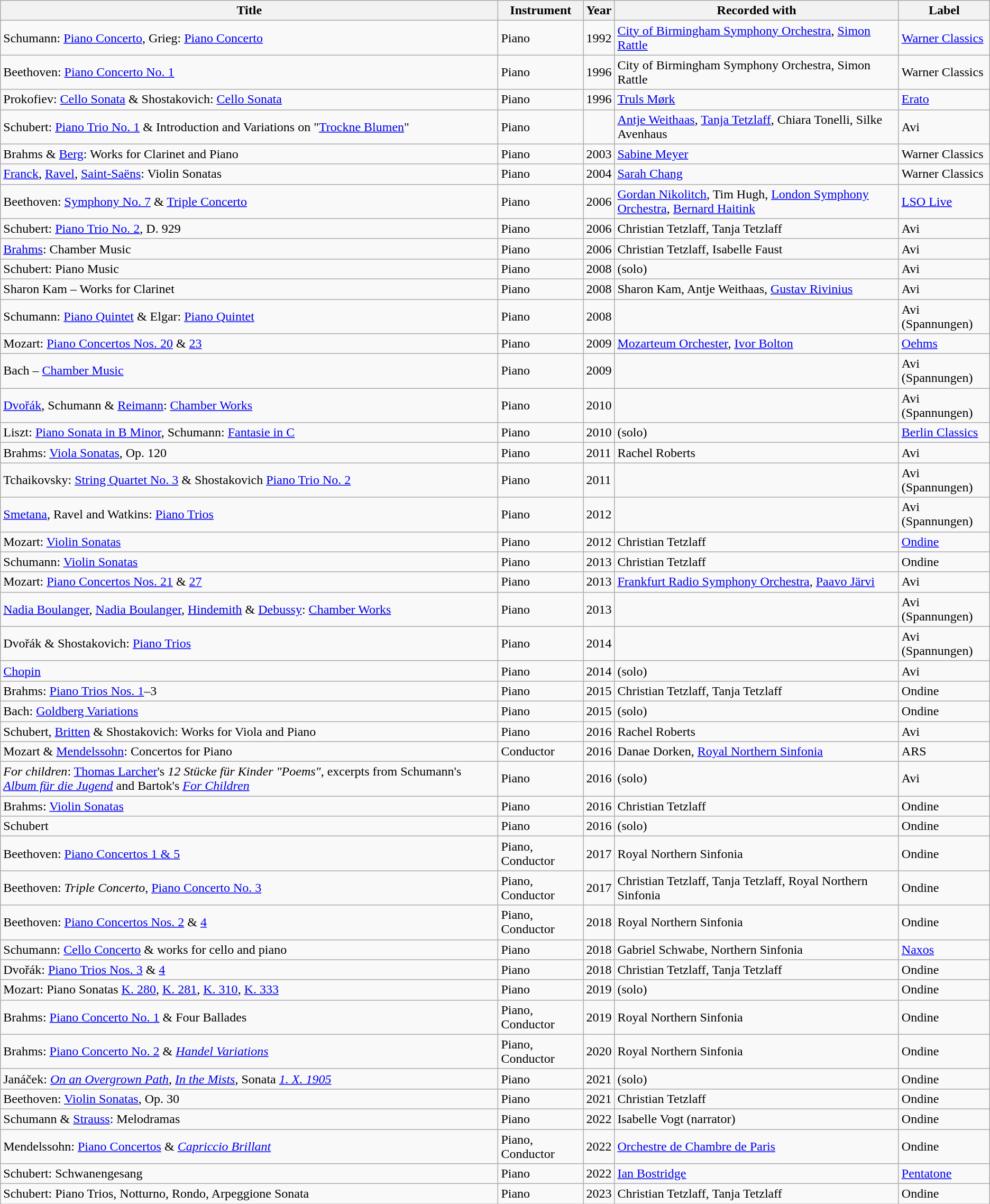<table class="wikitable">
<tr>
<th>Title</th>
<th>Instrument</th>
<th>Year</th>
<th>Recorded with</th>
<th>Label</th>
</tr>
<tr>
<td>Schumann: <a href='#'>Piano Concerto</a>, Grieg: <a href='#'>Piano Concerto</a></td>
<td>Piano</td>
<td>1992</td>
<td><a href='#'>City of Birmingham Symphony Orchestra</a>, <a href='#'>Simon Rattle</a></td>
<td><a href='#'>Warner Classics</a></td>
</tr>
<tr>
<td>Beethoven: <a href='#'>Piano Concerto No. 1</a></td>
<td>Piano</td>
<td>1996</td>
<td>City of Birmingham Symphony Orchestra, Simon Rattle</td>
<td>Warner Classics</td>
</tr>
<tr>
<td>Prokofiev: <a href='#'>Cello Sonata</a> & Shostakovich: <a href='#'>Cello Sonata</a></td>
<td>Piano</td>
<td>1996</td>
<td><a href='#'>Truls Mørk</a></td>
<td><a href='#'>Erato</a></td>
</tr>
<tr>
<td>Schubert: <a href='#'>Piano Trio No. 1</a> & Introduction and Variations on "<a href='#'>Trockne Blumen</a>"</td>
<td>Piano</td>
<td></td>
<td><a href='#'>Antje Weithaas</a>, <a href='#'>Tanja Tetzlaff</a>, Chiara Tonelli, Silke Avenhaus</td>
<td>Avi</td>
</tr>
<tr>
<td>Brahms & <a href='#'>Berg</a>: Works for Clarinet and Piano</td>
<td>Piano</td>
<td>2003</td>
<td><a href='#'>Sabine Meyer</a></td>
<td>Warner Classics</td>
</tr>
<tr>
<td><a href='#'>Franck</a>, <a href='#'>Ravel</a>, <a href='#'>Saint-Saëns</a>: Violin Sonatas</td>
<td>Piano</td>
<td>2004</td>
<td><a href='#'>Sarah Chang</a></td>
<td>Warner Classics</td>
</tr>
<tr>
<td>Beethoven: <a href='#'>Symphony No. 7</a> & <a href='#'>Triple Concerto</a></td>
<td>Piano</td>
<td>2006</td>
<td><a href='#'>Gordan Nikolitch</a>, Tim Hugh, <a href='#'>London Symphony Orchestra</a>, <a href='#'>Bernard Haitink</a></td>
<td><a href='#'>LSO Live</a></td>
</tr>
<tr>
<td>Schubert: <a href='#'>Piano Trio No. 2</a>, D. 929</td>
<td>Piano</td>
<td>2006</td>
<td>Christian Tetzlaff, Tanja Tetzlaff</td>
<td>Avi</td>
</tr>
<tr>
<td><a href='#'>Brahms</a>: Chamber Music</td>
<td>Piano</td>
<td>2006</td>
<td>Christian Tetzlaff, Isabelle Faust</td>
<td>Avi</td>
</tr>
<tr>
<td>Schubert: Piano Music</td>
<td>Piano</td>
<td>2008</td>
<td>(solo)</td>
<td>Avi</td>
</tr>
<tr>
<td>Sharon Kam – Works for Clarinet</td>
<td>Piano</td>
<td>2008</td>
<td>Sharon Kam, Antje Weithaas, <a href='#'>Gustav Rivinius</a></td>
<td>Avi</td>
</tr>
<tr>
<td>Schumann: <a href='#'>Piano Quintet</a> & Elgar: <a href='#'>Piano Quintet</a></td>
<td>Piano</td>
<td>2008</td>
<td></td>
<td>Avi (Spannungen)</td>
</tr>
<tr>
<td>Mozart: <a href='#'>Piano Concertos Nos. 20</a> & <a href='#'>23</a></td>
<td>Piano</td>
<td>2009</td>
<td><a href='#'>Mozarteum Orchester</a>, <a href='#'>Ivor Bolton</a></td>
<td><a href='#'>Oehms</a></td>
</tr>
<tr>
<td>Bach – <a href='#'>Chamber Music</a></td>
<td>Piano</td>
<td>2009</td>
<td></td>
<td>Avi (Spannungen)</td>
</tr>
<tr>
<td><a href='#'>Dvořák</a>, Schumann & <a href='#'>Reimann</a>: <a href='#'>Chamber Works</a></td>
<td>Piano</td>
<td>2010</td>
<td></td>
<td>Avi (Spannungen)</td>
</tr>
<tr>
<td>Liszt: <a href='#'>Piano Sonata in B Minor</a>, Schumann: <a href='#'>Fantasie in C</a></td>
<td>Piano</td>
<td>2010</td>
<td>(solo)</td>
<td><a href='#'>Berlin Classics</a></td>
</tr>
<tr>
<td>Brahms: <a href='#'>Viola Sonatas</a>, Op. 120</td>
<td>Piano</td>
<td>2011</td>
<td>Rachel Roberts</td>
<td>Avi</td>
</tr>
<tr>
<td>Tchaikovsky: <a href='#'>String Quartet No. 3</a> & Shostakovich <a href='#'>Piano Trio No. 2</a></td>
<td>Piano</td>
<td>2011</td>
<td></td>
<td>Avi (Spannungen)</td>
</tr>
<tr>
<td><a href='#'>Smetana</a>, Ravel and Watkins: <a href='#'>Piano Trios</a></td>
<td>Piano</td>
<td>2012</td>
<td></td>
<td>Avi (Spannungen)</td>
</tr>
<tr>
<td>Mozart: <a href='#'>Violin Sonatas</a></td>
<td>Piano</td>
<td>2012</td>
<td>Christian Tetzlaff</td>
<td><a href='#'>Ondine</a></td>
</tr>
<tr>
<td>Schumann: <a href='#'>Violin Sonatas</a></td>
<td>Piano</td>
<td>2013</td>
<td>Christian Tetzlaff</td>
<td>Ondine</td>
</tr>
<tr>
<td>Mozart: <a href='#'>Piano Concertos Nos. 21</a> & <a href='#'>27</a></td>
<td>Piano</td>
<td>2013</td>
<td><a href='#'>Frankfurt Radio Symphony Orchestra</a>, <a href='#'>Paavo Järvi</a></td>
<td>Avi</td>
</tr>
<tr>
<td><a href='#'>Nadia Boulanger</a>, <a href='#'>Nadia Boulanger</a>, <a href='#'>Hindemith</a> & <a href='#'>Debussy</a>: <a href='#'>Chamber Works</a></td>
<td>Piano</td>
<td>2013</td>
<td></td>
<td>Avi (Spannungen)</td>
</tr>
<tr>
<td>Dvořák & Shostakovich: <a href='#'>Piano Trios</a></td>
<td>Piano</td>
<td>2014</td>
<td></td>
<td>Avi (Spannungen)</td>
</tr>
<tr>
<td><a href='#'>Chopin</a></td>
<td>Piano</td>
<td>2014</td>
<td>(solo)</td>
<td>Avi</td>
</tr>
<tr>
<td>Brahms: <a href='#'>Piano Trios Nos. 1</a>–3</td>
<td>Piano</td>
<td>2015</td>
<td>Christian Tetzlaff, Tanja Tetzlaff</td>
<td>Ondine</td>
</tr>
<tr>
<td>Bach: <a href='#'>Goldberg Variations</a></td>
<td>Piano</td>
<td>2015</td>
<td>(solo)</td>
<td>Ondine</td>
</tr>
<tr>
<td>Schubert, <a href='#'>Britten</a> & Shostakovich: Works for Viola and Piano</td>
<td>Piano</td>
<td>2016</td>
<td>Rachel Roberts</td>
<td>Avi</td>
</tr>
<tr>
<td>Mozart & <a href='#'>Mendelssohn</a>: Concertos for Piano</td>
<td>Conductor</td>
<td>2016</td>
<td>Danae Dorken, <a href='#'>Royal Northern Sinfonia</a></td>
<td>ARS</td>
</tr>
<tr>
<td><em>For children</em>: <a href='#'>Thomas Larcher</a>'s <em>12 Stücke für Kinder "Poems"</em>, excerpts from Schumann's <em><a href='#'>Album für die Jugend</a></em> and Bartok's <em><a href='#'>For Children</a></em></td>
<td>Piano</td>
<td>2016</td>
<td>(solo)</td>
<td>Avi</td>
</tr>
<tr>
<td>Brahms: <a href='#'>Violin Sonatas</a></td>
<td>Piano</td>
<td>2016</td>
<td>Christian Tetzlaff</td>
<td>Ondine</td>
</tr>
<tr>
<td>Schubert</td>
<td>Piano</td>
<td>2016</td>
<td>(solo)</td>
<td>Ondine</td>
</tr>
<tr>
<td>Beethoven: <a href='#'>Piano Concertos 1 & 5</a></td>
<td>Piano, Conductor</td>
<td>2017</td>
<td>Royal Northern Sinfonia</td>
<td>Ondine</td>
</tr>
<tr>
<td>Beethoven: <em>Triple Concerto</em>, <a href='#'>Piano Concerto No. 3</a></td>
<td>Piano, Conductor</td>
<td>2017</td>
<td>Christian Tetzlaff, Tanja Tetzlaff, Royal Northern Sinfonia</td>
<td>Ondine</td>
</tr>
<tr>
<td>Beethoven: <a href='#'>Piano Concertos Nos. 2</a> & <a href='#'>4</a></td>
<td>Piano, Conductor</td>
<td>2018</td>
<td>Royal Northern Sinfonia</td>
<td>Ondine</td>
</tr>
<tr>
<td>Schumann: <a href='#'>Cello Concerto</a> & works for cello and piano</td>
<td>Piano</td>
<td>2018</td>
<td>Gabriel Schwabe, Northern Sinfonia</td>
<td><a href='#'>Naxos</a></td>
</tr>
<tr>
<td>Dvořák: <a href='#'>Piano Trios Nos. 3</a> & <a href='#'>4</a></td>
<td>Piano</td>
<td>2018</td>
<td>Christian Tetzlaff, Tanja Tetzlaff</td>
<td>Ondine</td>
</tr>
<tr>
<td>Mozart: Piano Sonatas <a href='#'>K. 280</a>, <a href='#'>K. 281</a>, <a href='#'>K. 310</a>, <a href='#'>K. 333</a></td>
<td>Piano</td>
<td>2019</td>
<td>(solo)</td>
<td>Ondine</td>
</tr>
<tr>
<td>Brahms: <a href='#'>Piano Concerto No. 1</a> & Four Ballades</td>
<td>Piano, Conductor</td>
<td>2019</td>
<td>Royal Northern Sinfonia</td>
<td>Ondine</td>
</tr>
<tr>
<td>Brahms: <a href='#'>Piano Concerto No. 2</a> & <em><a href='#'>Handel Variations</a></em></td>
<td>Piano, Conductor</td>
<td>2020</td>
<td>Royal Northern Sinfonia</td>
<td>Ondine</td>
</tr>
<tr>
<td>Janáček: <em><a href='#'>On an Overgrown Path</a></em>, <em><a href='#'>In the Mists</a></em>, Sonata <em><a href='#'>1. X. 1905</a></em></td>
<td>Piano</td>
<td>2021</td>
<td>(solo)</td>
<td>Ondine</td>
</tr>
<tr>
<td>Beethoven: <a href='#'>Violin Sonatas</a>, Op. 30</td>
<td>Piano</td>
<td>2021</td>
<td>Christian Tetzlaff</td>
<td>Ondine</td>
</tr>
<tr>
<td>Schumann & <a href='#'>Strauss</a>: Melodramas</td>
<td>Piano</td>
<td>2022</td>
<td>Isabelle Vogt (narrator)</td>
<td>Ondine</td>
</tr>
<tr>
<td>Mendelssohn: <a href='#'>Piano Concertos</a> & <em><a href='#'>Capriccio Brillant</a></em></td>
<td>Piano, Conductor</td>
<td>2022</td>
<td><a href='#'>Orchestre de Chambre de Paris</a></td>
<td>Ondine</td>
</tr>
<tr>
<td>Schubert: Schwanengesang</td>
<td>Piano</td>
<td>2022</td>
<td><a href='#'>Ian Bostridge</a></td>
<td><a href='#'>Pentatone</a></td>
</tr>
<tr>
<td>Schubert: Piano Trios, Notturno, Rondo, Arpeggione Sonata</td>
<td>Piano</td>
<td>2023</td>
<td>Christian Tetzlaff, Tanja Tetzlaff</td>
<td>Ondine</td>
</tr>
</table>
